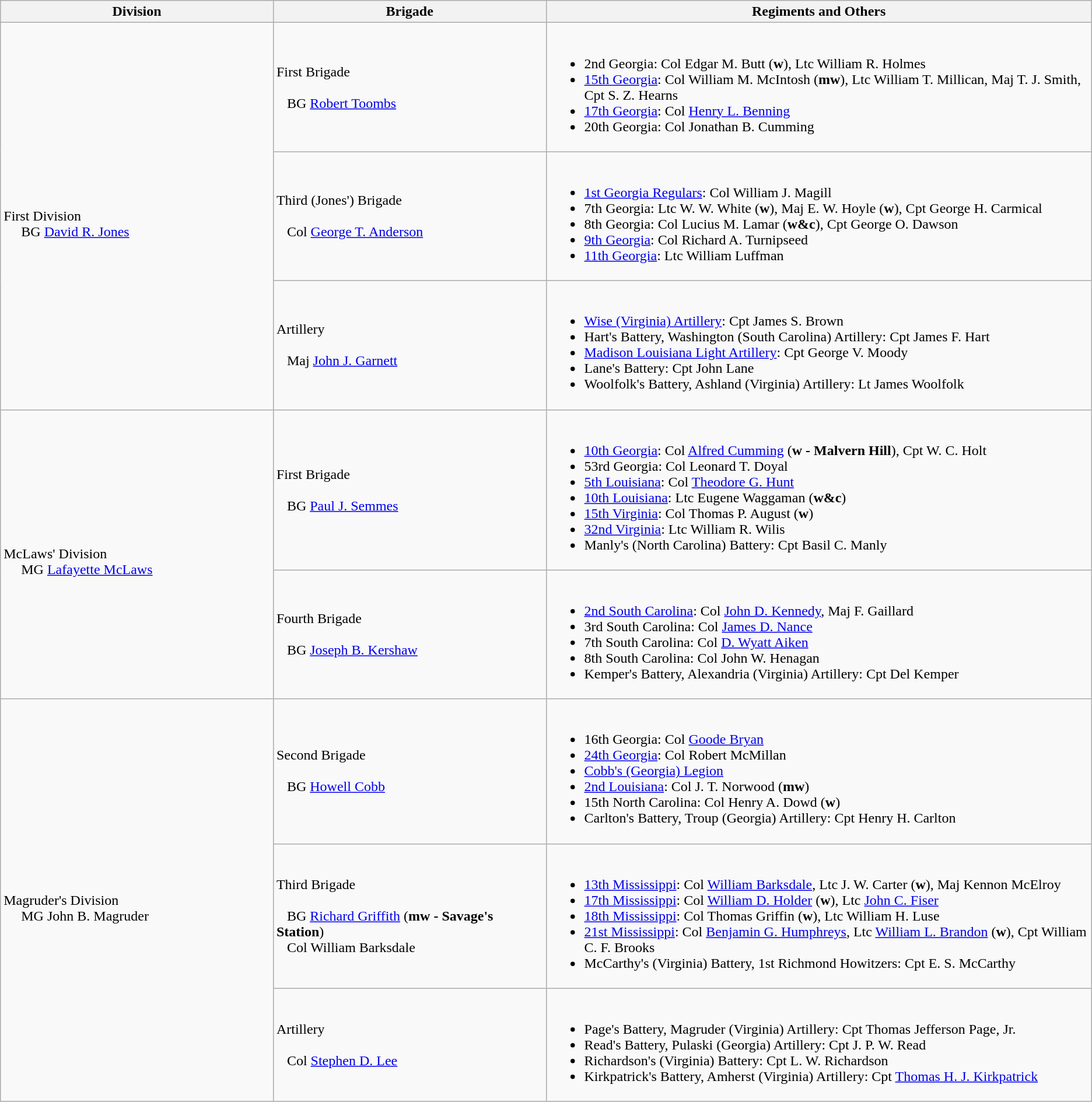<table class="wikitable">
<tr>
<th width=25%>Division</th>
<th width=25%>Brigade</th>
<th>Regiments and Others</th>
</tr>
<tr>
<td rowspan=3><br>First Division
<br>    
BG <a href='#'>David R. Jones</a></td>
<td>First Brigade<br><br>  
BG <a href='#'>Robert Toombs</a></td>
<td><br><ul><li>2nd Georgia: Col Edgar M. Butt (<strong>w</strong>), Ltc William R. Holmes</li><li><a href='#'>15th Georgia</a>: Col William M. McIntosh (<strong>mw</strong>), Ltc William T. Millican, Maj T. J. Smith, Cpt S. Z. Hearns</li><li><a href='#'>17th Georgia</a>: Col <a href='#'>Henry L. Benning</a></li><li>20th Georgia: Col Jonathan B. Cumming</li></ul></td>
</tr>
<tr>
<td>Third (Jones') Brigade<br><br>  
Col <a href='#'>George T. Anderson</a></td>
<td><br><ul><li><a href='#'>1st Georgia Regulars</a>: Col William J. Magill</li><li>7th Georgia: Ltc W. W. White (<strong>w</strong>), Maj E. W. Hoyle (<strong>w</strong>), Cpt George H. Carmical</li><li>8th Georgia: Col Lucius M. Lamar (<strong>w&c</strong>), Cpt George O. Dawson</li><li><a href='#'>9th Georgia</a>: Col Richard A. Turnipseed</li><li><a href='#'>11th Georgia</a>: Ltc William Luffman</li></ul></td>
</tr>
<tr>
<td>Artillery<br><br>  
Maj <a href='#'>John J. Garnett</a></td>
<td><br><ul><li><a href='#'>Wise (Virginia) Artillery</a>: Cpt James S. Brown</li><li>Hart's Battery, Washington (South Carolina) Artillery: Cpt James F. Hart</li><li><a href='#'>Madison Louisiana Light Artillery</a>: Cpt George V. Moody</li><li>Lane's Battery: Cpt John Lane</li><li>Woolfolk's Battery, Ashland (Virginia) Artillery: Lt James Woolfolk</li></ul></td>
</tr>
<tr>
<td rowspan=2><br>McLaws' Division
<br>    
MG <a href='#'>Lafayette McLaws</a></td>
<td>First Brigade<br><br>  
BG <a href='#'>Paul J. Semmes</a></td>
<td><br><ul><li><a href='#'>10th Georgia</a>: Col <a href='#'>Alfred Cumming</a> (<strong>w - Malvern Hill</strong>), Cpt W. C. Holt</li><li>53rd Georgia: Col Leonard T. Doyal</li><li><a href='#'>5th Louisiana</a>: Col <a href='#'>Theodore G. Hunt</a></li><li><a href='#'>10th Louisiana</a>: Ltc Eugene Waggaman (<strong>w&c</strong>)</li><li><a href='#'>15th Virginia</a>: Col Thomas P. August (<strong>w</strong>)</li><li><a href='#'>32nd Virginia</a>: Ltc William R. Wilis</li><li>Manly's (North Carolina) Battery: Cpt Basil C. Manly</li></ul></td>
</tr>
<tr>
<td>Fourth Brigade<br><br>  
BG <a href='#'>Joseph B. Kershaw</a></td>
<td><br><ul><li><a href='#'>2nd South Carolina</a>: Col <a href='#'>John D. Kennedy</a>, Maj F. Gaillard</li><li>3rd South Carolina: Col <a href='#'>James D. Nance</a></li><li>7th South Carolina: Col <a href='#'>D. Wyatt Aiken</a></li><li>8th South Carolina: Col John W. Henagan</li><li>Kemper's Battery, Alexandria (Virginia) Artillery: Cpt Del Kemper</li></ul></td>
</tr>
<tr>
<td rowspan=3><br>Magruder's Division
<br>    
MG John B. Magruder</td>
<td>Second Brigade<br><br>  
BG <a href='#'>Howell Cobb</a></td>
<td><br><ul><li>16th Georgia: Col <a href='#'>Goode Bryan</a></li><li><a href='#'>24th Georgia</a>: Col Robert McMillan</li><li><a href='#'>Cobb's (Georgia) Legion</a></li><li><a href='#'>2nd Louisiana</a>: Col J. T. Norwood (<strong>mw</strong>)</li><li>15th North Carolina: Col Henry A. Dowd (<strong>w</strong>)</li><li>Carlton's Battery, Troup (Georgia) Artillery: Cpt Henry H. Carlton</li></ul></td>
</tr>
<tr>
<td>Third Brigade<br><br>  
BG <a href='#'>Richard Griffith</a> (<strong>mw - Savage's Station</strong>)
<br>  
Col William Barksdale</td>
<td><br><ul><li><a href='#'>13th Mississippi</a>: Col <a href='#'>William Barksdale</a>, Ltc J. W. Carter (<strong>w</strong>), Maj Kennon McElroy</li><li><a href='#'>17th Mississippi</a>: Col <a href='#'>William D. Holder</a> (<strong>w</strong>), Ltc <a href='#'>John C. Fiser</a></li><li><a href='#'>18th Mississippi</a>: Col Thomas Griffin (<strong>w</strong>), Ltc William H. Luse</li><li><a href='#'>21st Mississippi</a>: Col <a href='#'>Benjamin G. Humphreys</a>, Ltc <a href='#'>William L. Brandon</a> (<strong>w</strong>), Cpt William C. F. Brooks</li><li>McCarthy's (Virginia) Battery, 1st Richmond Howitzers: Cpt E. S. McCarthy</li></ul></td>
</tr>
<tr>
<td>Artillery<br><br>  
Col <a href='#'>Stephen D. Lee</a></td>
<td><br><ul><li>Page's Battery, Magruder (Virginia) Artillery: Cpt Thomas Jefferson Page, Jr.</li><li>Read's Battery, Pulaski (Georgia) Artillery: Cpt J. P. W. Read</li><li>Richardson's (Virginia) Battery: Cpt L. W. Richardson</li><li>Kirkpatrick's Battery, Amherst (Virginia) Artillery: Cpt <a href='#'>Thomas H. J. Kirkpatrick</a></li></ul></td>
</tr>
</table>
